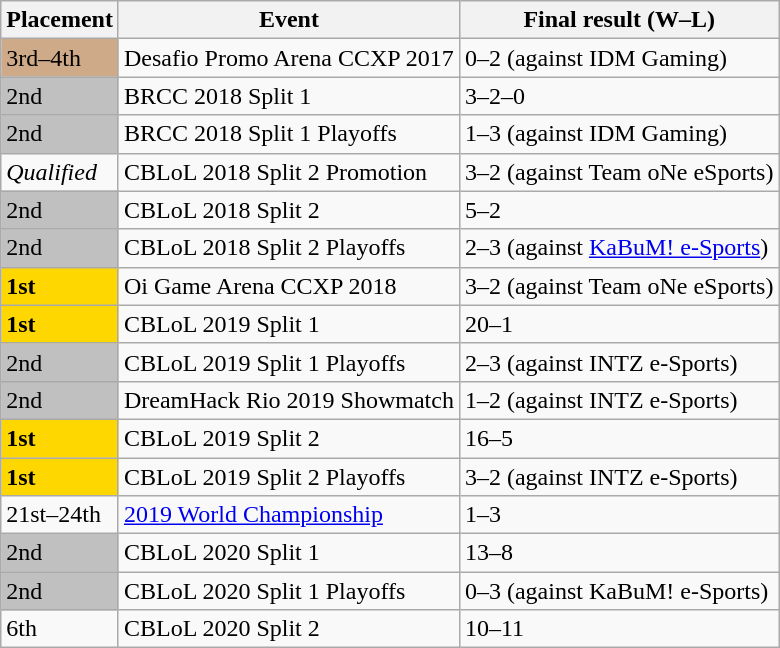<table class="wikitable sortable mw-collapsible mw-collapsed">
<tr>
<th>Placement</th>
<th>Event</th>
<th>Final result (W–L)</th>
</tr>
<tr>
<td style="background-color:#CFAA88;"> 3rd–4th</td>
<td> Desafio Promo Arena CCXP 2017</td>
<td> 0–2 (against IDM Gaming)</td>
</tr>
<tr>
<td style="background-color:Silver;"> 2nd</td>
<td> BRCC 2018 Split 1</td>
<td> 3–2–0</td>
</tr>
<tr>
<td style="background-color:Silver;"> 2nd</td>
<td> BRCC 2018 Split 1 Playoffs</td>
<td> 1–3 (against IDM Gaming)</td>
</tr>
<tr>
<td><em>Qualified</em></td>
<td> CBLoL 2018 Split 2 Promotion</td>
<td> 3–2 (against Team oNe eSports)</td>
</tr>
<tr>
<td style="background-color:Silver;"> 2nd</td>
<td> CBLoL 2018 Split 2</td>
<td> 5–2</td>
</tr>
<tr>
<td style="background-color:Silver;"> 2nd</td>
<td> CBLoL 2018 Split 2 Playoffs</td>
<td> 2–3 (against <a href='#'>KaBuM! e-Sports</a>)</td>
</tr>
<tr>
<td style="background-color:Gold;"> <strong>1st</strong></td>
<td> Oi Game Arena CCXP 2018</td>
<td> 3–2 (against Team oNe eSports)</td>
</tr>
<tr>
<td style="background-color:Gold;"> <strong>1st</strong></td>
<td> CBLoL 2019 Split 1</td>
<td> 20–1</td>
</tr>
<tr>
<td style="background-color:Silver;"> 2nd</td>
<td> CBLoL 2019 Split 1 Playoffs</td>
<td> 2–3 (against INTZ e-Sports)</td>
</tr>
<tr>
<td style="background-color:Silver;"> 2nd</td>
<td> DreamHack Rio 2019 Showmatch</td>
<td> 1–2 (against INTZ e-Sports)</td>
</tr>
<tr>
<td style="background-color:Gold;"> <strong>1st</strong></td>
<td> CBLoL 2019 Split 2</td>
<td> 16–5</td>
</tr>
<tr>
<td style="background-color:Gold;"> <strong>1st</strong></td>
<td> CBLoL 2019 Split 2 Playoffs</td>
<td> 3–2 (against INTZ e-Sports)</td>
</tr>
<tr>
<td> 21st–24th</td>
<td> <a href='#'>2019 World Championship</a></td>
<td> 1–3</td>
</tr>
<tr>
<td style="background-color:Silver;"> 2nd</td>
<td> CBLoL 2020 Split 1</td>
<td> 13–8</td>
</tr>
<tr>
<td style="background-color:Silver;"> 2nd</td>
<td> CBLoL 2020 Split 1 Playoffs</td>
<td> 0–3 (against KaBuM! e-Sports)</td>
</tr>
<tr>
<td> 6th</td>
<td> CBLoL 2020 Split 2</td>
<td> 10–11</td>
</tr>
</table>
